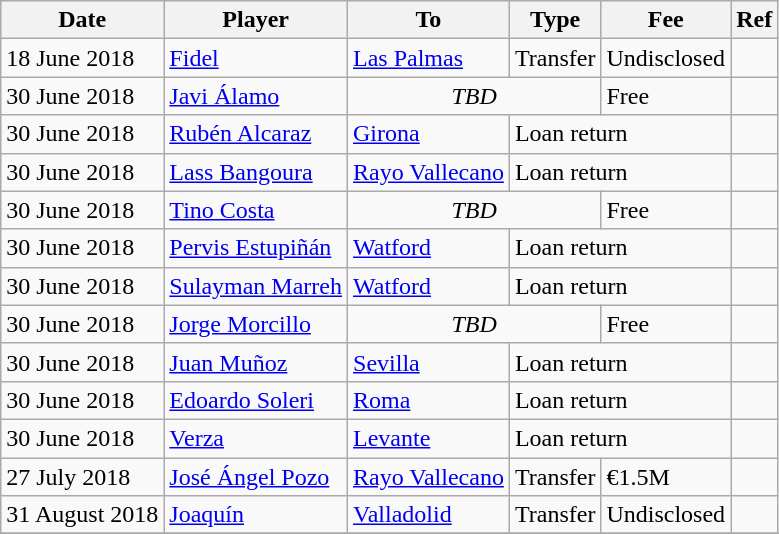<table class="wikitable">
<tr>
<th>Date</th>
<th>Player</th>
<th>To</th>
<th>Type</th>
<th>Fee</th>
<th>Ref</th>
</tr>
<tr>
<td>18 June 2018</td>
<td> <a href='#'>Fidel</a></td>
<td> <a href='#'>Las Palmas</a></td>
<td>Transfer</td>
<td>Undisclosed</td>
<td></td>
</tr>
<tr>
<td>30 June 2018</td>
<td> <a href='#'>Javi Álamo</a></td>
<td colspan=2 align=center><em>TBD</em></td>
<td>Free</td>
<td></td>
</tr>
<tr>
<td>30 June 2018</td>
<td> <a href='#'>Rubén Alcaraz</a></td>
<td> <a href='#'>Girona</a></td>
<td colspan=2>Loan return</td>
<td></td>
</tr>
<tr>
<td>30 June 2018</td>
<td> <a href='#'>Lass Bangoura</a></td>
<td> <a href='#'>Rayo Vallecano</a></td>
<td colspan=2>Loan return</td>
<td></td>
</tr>
<tr>
<td>30 June 2018</td>
<td> <a href='#'>Tino Costa</a></td>
<td colspan=2 align=center><em>TBD</em></td>
<td>Free</td>
<td></td>
</tr>
<tr>
<td>30 June 2018</td>
<td> <a href='#'>Pervis Estupiñán</a></td>
<td> <a href='#'>Watford</a></td>
<td colspan=2>Loan return</td>
<td></td>
</tr>
<tr>
<td>30 June 2018</td>
<td> <a href='#'>Sulayman Marreh</a></td>
<td> <a href='#'>Watford</a></td>
<td colspan=2>Loan return</td>
<td></td>
</tr>
<tr>
<td>30 June 2018</td>
<td> <a href='#'>Jorge Morcillo</a></td>
<td colspan=2 align=center><em>TBD</em></td>
<td>Free</td>
<td></td>
</tr>
<tr>
<td>30 June 2018</td>
<td> <a href='#'>Juan Muñoz</a></td>
<td> <a href='#'>Sevilla</a></td>
<td colspan=2>Loan return</td>
<td></td>
</tr>
<tr>
<td>30 June 2018</td>
<td> <a href='#'>Edoardo Soleri</a></td>
<td> <a href='#'>Roma</a></td>
<td colspan=2>Loan return</td>
<td></td>
</tr>
<tr>
<td>30 June 2018</td>
<td> <a href='#'>Verza</a></td>
<td> <a href='#'>Levante</a></td>
<td colspan=2>Loan return</td>
<td></td>
</tr>
<tr>
<td>27 July 2018</td>
<td> <a href='#'>José Ángel Pozo</a></td>
<td> <a href='#'>Rayo Vallecano</a></td>
<td>Transfer</td>
<td>€1.5M</td>
<td></td>
</tr>
<tr>
<td>31 August 2018</td>
<td> <a href='#'>Joaquín</a></td>
<td> <a href='#'>Valladolid</a></td>
<td>Transfer</td>
<td>Undisclosed</td>
<td></td>
</tr>
<tr>
</tr>
</table>
